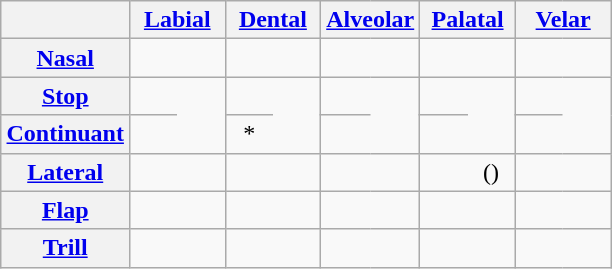<table class="wikitable" style="margin: 1em auto 1em auto; text-align: center;">
<tr>
<th></th>
<th colspan=2><a href='#'>Labial</a></th>
<th colspan=2><a href='#'>Dental</a></th>
<th colspan=2><a href='#'>Alveolar</a></th>
<th colspan=2><a href='#'>Palatal</a></th>
<th colspan=2><a href='#'>Velar</a></th>
</tr>
<tr>
<th><a href='#'>Nasal</a></th>
<td style="border-right:0; width:25px;"></td>
<td style="border-left:0; width:25px;"></td>
<td colspan=2></td>
<td style="border-right:0; width:25px;"></td>
<td style="border-left:0; width:25px;"></td>
<td style="border-right:0; width:25px;"></td>
<td style="border-left:0; width:25px;"></td>
</tr>
<tr>
<th><a href='#'>Stop</a></th>
<td style="border-right:0; width:25px;"></td>
<td rowspan=2 style="border-left: 0; width:25px;"></td>
<td style="border-right:0; width:25px;"></td>
<td rowspan="2" style="border-left:0; width:25px;"></td>
<td style="border-right:0; width:25px;"></td>
<td rowspan="2" style="border-left:0; width:25px;"></td>
<td style="border-right:0; width:25px;"></td>
<td rowspan="2" style="border-left:0; width:25px;"></td>
<td style="border-right:0; width:25px;"></td>
<td rowspan="2" style="border-left:0; width:25px;"></td>
</tr>
<tr>
<th><a href='#'>Continuant</a></th>
<td style="border-right: 0;"></td>
<td style="border-right: 0;">*</td>
<td style="border-right: 0;"></td>
<td style="border-right: 0;"></td>
<td style="border-right: 0;"></td>
</tr>
<tr>
<th><a href='#'>Lateral</a></th>
<td colspan=2></td>
<td colspan=2></td>
<td style="border-right: 0;"></td>
<td style="border-left: 0;"></td>
<td style="border-right: 0;"></td>
<td style="border-left: 0;">()</td>
<td colspan=2></td>
</tr>
<tr>
<th><a href='#'>Flap</a></th>
<td colspan=2></td>
<td colspan=2></td>
<td style="border-right: 0;"></td>
<td style="border-left: 0;"></td>
<td colspan=2></td>
<td colspan=2></td>
</tr>
<tr>
<th><a href='#'>Trill</a></th>
<td colspan=2></td>
<td colspan=2></td>
<td style="border-right: 0;"></td>
<td style="border-left: 0;"></td>
<td colspan=2></td>
<td colspan=2></td>
</tr>
</table>
